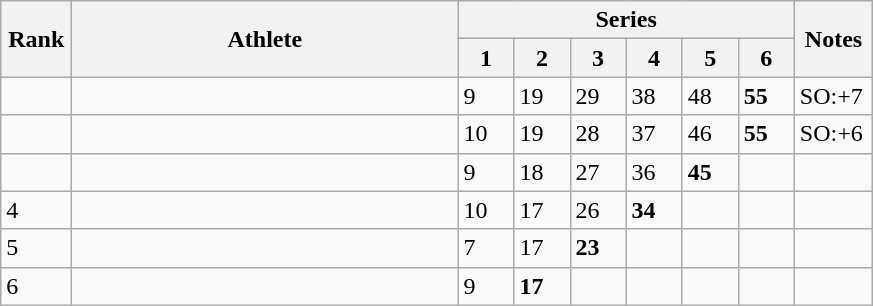<table class="wikitable">
<tr>
<th rowspan="2" width="40">Rank</th>
<th rowspan="2" width="250">Athlete</th>
<th colspan="6">Series</th>
<th rowspan="2" width="45">Notes</th>
</tr>
<tr>
<th width="30">1</th>
<th width="30">2</th>
<th width="30">3</th>
<th width="30">4</th>
<th width="30">5</th>
<th width="30">6</th>
</tr>
<tr>
<td></td>
<td align="left"></td>
<td>9</td>
<td>19</td>
<td>29</td>
<td>38</td>
<td>48</td>
<td><strong>55</strong></td>
<td>SO:+7</td>
</tr>
<tr>
<td></td>
<td align="left"></td>
<td>10</td>
<td>19</td>
<td>28</td>
<td>37</td>
<td>46</td>
<td><strong>55</strong></td>
<td>SO:+6</td>
</tr>
<tr>
<td></td>
<td align="left"></td>
<td>9</td>
<td>18</td>
<td>27</td>
<td>36</td>
<td><strong>45</strong></td>
<td></td>
<td></td>
</tr>
<tr>
<td>4</td>
<td align="left"></td>
<td>10</td>
<td>17</td>
<td>26</td>
<td><strong>34</strong></td>
<td></td>
<td></td>
<td></td>
</tr>
<tr>
<td>5</td>
<td align="left"></td>
<td>7</td>
<td>17</td>
<td><strong>23</strong></td>
<td></td>
<td></td>
<td></td>
<td></td>
</tr>
<tr>
<td>6</td>
<td align="left"></td>
<td>9</td>
<td><strong>17</strong></td>
<td></td>
<td></td>
<td></td>
<td></td>
<td></td>
</tr>
</table>
